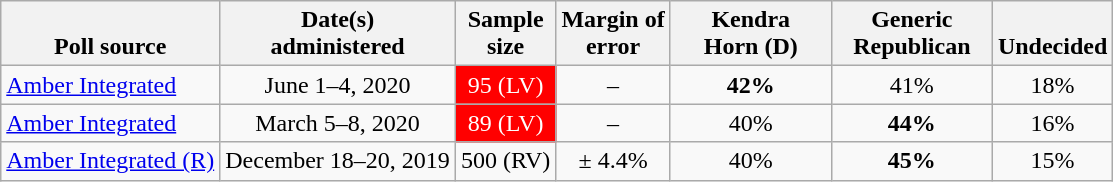<table class="wikitable">
<tr valign= bottom>
<th>Poll source</th>
<th>Date(s)<br>administered</th>
<th>Sample<br>size</th>
<th>Margin of<br>error</th>
<th style="width:100px;">Kendra<br>Horn (D)</th>
<th style="width:100px;">Generic Republican</th>
<th>Undecided</th>
</tr>
<tr>
<td><a href='#'>Amber Integrated</a></td>
<td align=center>June 1–4, 2020</td>
<td style="background: red; color: white;" align=center>95 (LV)</td>
<td align=center>–</td>
<td align=center ><strong>42%</strong></td>
<td align=center>41%</td>
<td align=center>18%</td>
</tr>
<tr>
<td><a href='#'>Amber Integrated</a></td>
<td align=center>March 5–8, 2020</td>
<td style="background: red; color: white;" align=center>89 (LV)</td>
<td align=center>–</td>
<td align=center>40%</td>
<td align=center ><strong>44%</strong></td>
<td align=center>16%</td>
</tr>
<tr>
<td><a href='#'>Amber Integrated (R)</a></td>
<td align=center>December 18–20, 2019</td>
<td align=center>500 (RV)</td>
<td align=center>± 4.4%</td>
<td align=center>40%</td>
<td align=center ><strong>45%</strong></td>
<td align=center>15%</td>
</tr>
</table>
